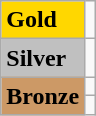<table class="wikitable">
<tr>
<td bgcolor="gold"><strong>Gold</strong></td>
<td></td>
</tr>
<tr>
<td bgcolor="silver"><strong>Silver</strong></td>
<td></td>
</tr>
<tr>
<td rowspan="2" bgcolor="#cc9966"><strong>Bronze</strong></td>
<td></td>
</tr>
<tr>
<td></td>
</tr>
</table>
